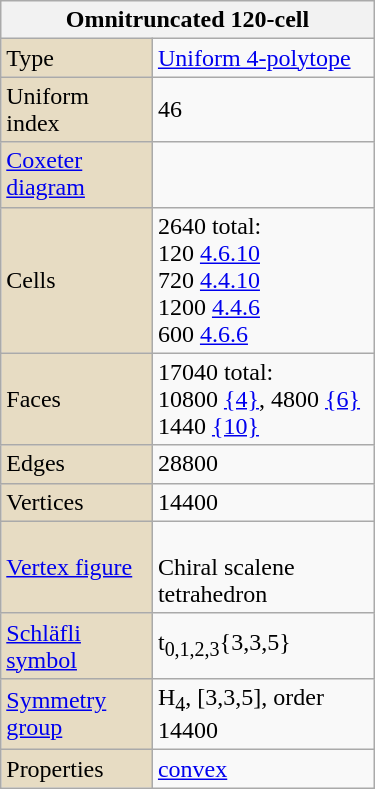<table class="wikitable" align="right" style="margin-left:10px" width="250">
<tr>
<th bgcolor=#e7dcc3 colspan=2><strong>Omnitruncated 120-cell</strong></th>
</tr>
<tr>
<td bgcolor=#e7dcc3>Type</td>
<td><a href='#'>Uniform 4-polytope</a></td>
</tr>
<tr>
<td bgcolor=#e7dcc3>Uniform index</td>
<td>46</td>
</tr>
<tr>
<td bgcolor=#e7dcc3><a href='#'>Coxeter diagram</a></td>
<td></td>
</tr>
<tr>
<td bgcolor=#e7dcc3>Cells</td>
<td>2640 total:<br>120 <a href='#'>4.6.10</a> <br>720 <a href='#'>4.4.10</a> <br>1200 <a href='#'>4.4.6</a> <br>600 <a href='#'>4.6.6</a> </td>
</tr>
<tr>
<td bgcolor=#e7dcc3>Faces</td>
<td>17040 total:<br>10800 <a href='#'>{4}</a>, 4800 <a href='#'>{6}</a><br>1440 <a href='#'>{10}</a></td>
</tr>
<tr>
<td bgcolor=#e7dcc3>Edges</td>
<td>28800</td>
</tr>
<tr>
<td bgcolor=#e7dcc3>Vertices</td>
<td>14400</td>
</tr>
<tr>
<td bgcolor=#e7dcc3><a href='#'>Vertex figure</a></td>
<td><br>Chiral scalene tetrahedron</td>
</tr>
<tr>
<td bgcolor=#e7dcc3><a href='#'>Schläfli symbol</a></td>
<td>t<sub>0,1,2,3</sub>{3,3,5}</td>
</tr>
<tr>
<td bgcolor=#e7dcc3><a href='#'>Symmetry group</a></td>
<td>H<sub>4</sub>, [3,3,5], order 14400</td>
</tr>
<tr>
<td bgcolor=#e7dcc3>Properties</td>
<td><a href='#'>convex</a></td>
</tr>
</table>
